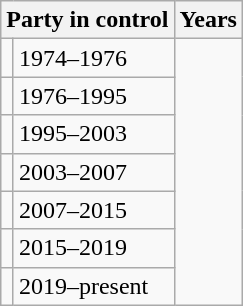<table class="wikitable">
<tr>
<th colspan=2>Party in control</th>
<th>Years</th>
</tr>
<tr>
<td></td>
<td>1974–1976</td>
</tr>
<tr>
<td></td>
<td>1976–1995</td>
</tr>
<tr>
<td></td>
<td>1995–2003</td>
</tr>
<tr>
<td></td>
<td>2003–2007</td>
</tr>
<tr>
<td></td>
<td>2007–2015</td>
</tr>
<tr>
<td></td>
<td>2015–2019</td>
</tr>
<tr>
<td></td>
<td>2019–present</td>
</tr>
</table>
